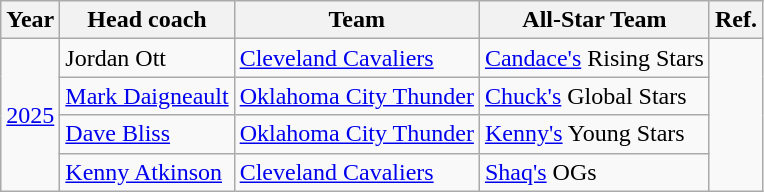<table class="wikitable sortable">
<tr>
<th>Year</th>
<th>Head coach</th>
<th>Team</th>
<th>All-Star Team</th>
<th class="unsortable">Ref.</th>
</tr>
<tr>
<td rowspan=4><a href='#'>2025</a></td>
<td>Jordan Ott</td>
<td><a href='#'>Cleveland Cavaliers</a></td>
<td><a href='#'>Candace's</a> Rising Stars</td>
<td rowspan=4></td>
</tr>
<tr>
<td><a href='#'>Mark Daigneault</a></td>
<td><a href='#'>Oklahoma City Thunder</a></td>
<td><a href='#'>Chuck's</a> Global Stars</td>
</tr>
<tr>
<td><a href='#'>Dave Bliss</a></td>
<td><a href='#'>Oklahoma City Thunder</a></td>
<td><a href='#'>Kenny's</a> Young Stars</td>
</tr>
<tr>
<td><a href='#'>Kenny Atkinson</a></td>
<td><a href='#'>Cleveland Cavaliers</a></td>
<td><a href='#'>Shaq's</a> OGs</td>
</tr>
</table>
